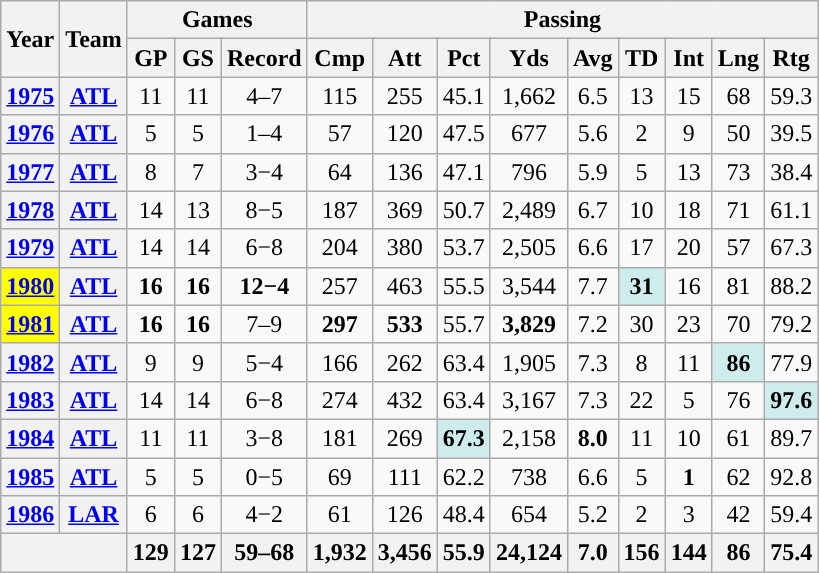<table class="wikitable" style="text-align:center">
<tr>
<th rowspan="2">Year</th>
<th rowspan="2">Team</th>
<th colspan="3">Games</th>
<th colspan="9">Passing</th>
</tr>
<tr>
<th>GP</th>
<th>GS</th>
<th>Record</th>
<th>Cmp</th>
<th>Att</th>
<th>Pct</th>
<th>Yds</th>
<th>Avg</th>
<th>TD</th>
<th>Int</th>
<th>Lng</th>
<th>Rtg</th>
</tr>
<tr>
<th><a href='#'>1975</a></th>
<th><a href='#'>ATL</a></th>
<td>11</td>
<td>11</td>
<td>4–7</td>
<td>115</td>
<td>255</td>
<td>45.1</td>
<td>1,662</td>
<td>6.5</td>
<td>13</td>
<td>15</td>
<td>68</td>
<td>59.3</td>
</tr>
<tr>
<th><a href='#'>1976</a></th>
<th><a href='#'>ATL</a></th>
<td>5</td>
<td>5</td>
<td>1–4</td>
<td>57</td>
<td>120</td>
<td>47.5</td>
<td>677</td>
<td>5.6</td>
<td>2</td>
<td>9</td>
<td>50</td>
<td>39.5</td>
</tr>
<tr>
<th><a href='#'>1977</a></th>
<th><a href='#'>ATL</a></th>
<td>8</td>
<td>7</td>
<td>3−4</td>
<td>64</td>
<td>136</td>
<td>47.1</td>
<td>796</td>
<td>5.9</td>
<td>5</td>
<td>13</td>
<td>73</td>
<td>38.4</td>
</tr>
<tr>
<th><a href='#'>1978</a></th>
<th><a href='#'>ATL</a></th>
<td>14</td>
<td>13</td>
<td>8−5</td>
<td>187</td>
<td>369</td>
<td>50.7</td>
<td>2,489</td>
<td>6.7</td>
<td>10</td>
<td>18</td>
<td>71</td>
<td>61.1</td>
</tr>
<tr>
<th><a href='#'>1979</a></th>
<th><a href='#'>ATL</a></th>
<td>14</td>
<td>14</td>
<td>6−8</td>
<td>204</td>
<td>380</td>
<td>53.7</td>
<td>2,505</td>
<td>6.6</td>
<td>17</td>
<td>20</td>
<td>57</td>
<td>67.3</td>
</tr>
<tr>
<th style="background:#ff0;"><a href='#'>1980</a></th>
<th><a href='#'>ATL</a></th>
<td><strong>16</strong></td>
<td><strong>16</strong></td>
<td><strong>12−4</strong></td>
<td>257</td>
<td>463</td>
<td>55.5</td>
<td>3,544</td>
<td>7.7</td>
<td style="background:#cfecec;"><strong>31</strong></td>
<td>16</td>
<td>81</td>
<td>88.2</td>
</tr>
<tr>
<th style="background:#ff0;"><a href='#'>1981</a></th>
<th><a href='#'>ATL</a></th>
<td><strong>16</strong></td>
<td><strong>16</strong></td>
<td>7–9</td>
<td><strong>297</strong></td>
<td><strong>533</strong></td>
<td>55.7</td>
<td><strong>3,829</strong></td>
<td>7.2</td>
<td>30</td>
<td>23</td>
<td>70</td>
<td>79.2</td>
</tr>
<tr>
<th><a href='#'>1982</a></th>
<th><a href='#'>ATL</a></th>
<td>9</td>
<td>9</td>
<td>5−4</td>
<td>166</td>
<td>262</td>
<td>63.4</td>
<td>1,905</td>
<td>7.3</td>
<td>8</td>
<td>11</td>
<td style="background:#cfecec;"><strong>86</strong></td>
<td>77.9</td>
</tr>
<tr>
<th><a href='#'>1983</a></th>
<th><a href='#'>ATL</a></th>
<td>14</td>
<td>14</td>
<td>6−8</td>
<td>274</td>
<td>432</td>
<td>63.4</td>
<td>3,167</td>
<td>7.3</td>
<td>22</td>
<td>5</td>
<td>76</td>
<td style="background:#cfecec;"><strong>97.6</strong></td>
</tr>
<tr>
<th><a href='#'>1984</a></th>
<th><a href='#'>ATL</a></th>
<td>11</td>
<td>11</td>
<td>3−8</td>
<td>181</td>
<td>269</td>
<td style="background:#cfecec;"><strong>67.3</strong></td>
<td>2,158</td>
<td><strong>8.0</strong></td>
<td>11</td>
<td>10</td>
<td>61</td>
<td>89.7</td>
</tr>
<tr>
<th><a href='#'>1985</a></th>
<th><a href='#'>ATL</a></th>
<td>5</td>
<td>5</td>
<td>0−5</td>
<td>69</td>
<td>111</td>
<td>62.2</td>
<td>738</td>
<td>6.6</td>
<td>5</td>
<td><strong>1</strong></td>
<td>62</td>
<td>92.8</td>
</tr>
<tr>
<th><a href='#'>1986</a></th>
<th><a href='#'>LAR</a></th>
<td>6</td>
<td>6</td>
<td>4−2</td>
<td>61</td>
<td>126</td>
<td>48.4</td>
<td>654</td>
<td>5.2</td>
<td>2</td>
<td>3</td>
<td>42</td>
<td>59.4</td>
</tr>
<tr>
<th colspan="2"></th>
<th>129</th>
<th>127</th>
<th>59–68</th>
<th>1,932</th>
<th>3,456</th>
<th>55.9</th>
<th>24,124</th>
<th>7.0</th>
<th>156</th>
<th>144</th>
<th>86</th>
<th>75.4</th>
</tr>
</table>
